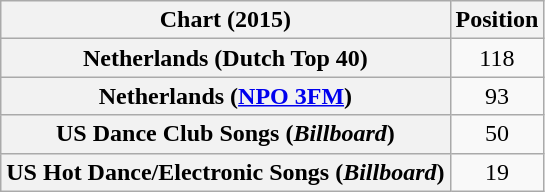<table class="wikitable sortable plainrowheaders" style="text-align:center">
<tr>
<th scope="col">Chart (2015)</th>
<th scope="col">Position</th>
</tr>
<tr>
<th scope="row">Netherlands (Dutch Top 40)</th>
<td>118</td>
</tr>
<tr>
<th scope="row">Netherlands (<a href='#'>NPO 3FM</a>)</th>
<td>93</td>
</tr>
<tr>
<th scope="row">US Dance Club Songs (<em>Billboard</em>)</th>
<td>50</td>
</tr>
<tr>
<th scope="row">US Hot Dance/Electronic Songs (<em>Billboard</em>)</th>
<td>19</td>
</tr>
</table>
